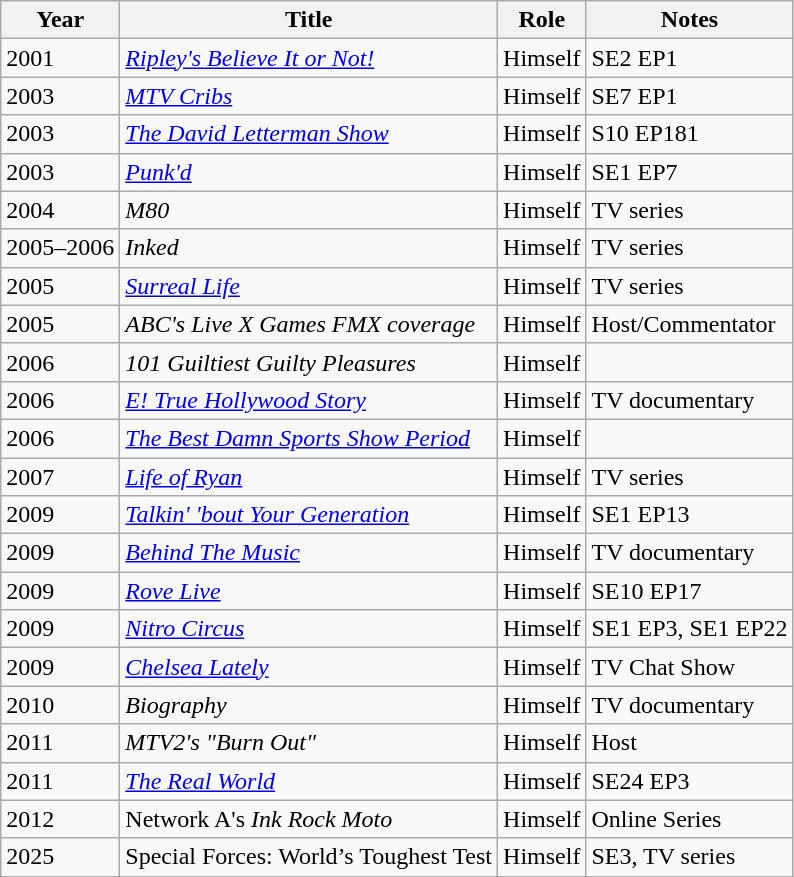<table class="wikitable sortable">
<tr>
<th>Year</th>
<th>Title</th>
<th>Role</th>
<th class="unsortable">Notes</th>
</tr>
<tr>
<td>2001</td>
<td><em><a href='#'>Ripley's Believe It or Not!</a></em></td>
<td>Himself</td>
<td>SE2 EP1</td>
</tr>
<tr>
<td>2003</td>
<td><em><a href='#'>MTV Cribs</a></em></td>
<td>Himself</td>
<td>SE7 EP1</td>
</tr>
<tr>
<td>2003</td>
<td><em><a href='#'>The David Letterman Show</a></em></td>
<td>Himself</td>
<td>S10 EP181</td>
</tr>
<tr>
<td>2003</td>
<td><em><a href='#'>Punk'd</a></em></td>
<td>Himself</td>
<td>SE1 EP7</td>
</tr>
<tr>
<td>2004</td>
<td><em>M80</em></td>
<td>Himself</td>
<td>TV series</td>
</tr>
<tr>
<td>2005–2006</td>
<td><em>Inked</em></td>
<td>Himself</td>
<td>TV series</td>
</tr>
<tr>
<td>2005</td>
<td><em><a href='#'>Surreal Life</a></em></td>
<td>Himself</td>
<td>TV series</td>
</tr>
<tr>
<td>2005</td>
<td><em>ABC's Live X Games FMX coverage</em></td>
<td>Himself</td>
<td>Host/Commentator</td>
</tr>
<tr>
<td>2006</td>
<td><em>101 Guiltiest Guilty Pleasures</em></td>
<td>Himself</td>
<td></td>
</tr>
<tr>
<td>2006</td>
<td><em><a href='#'>E! True Hollywood Story</a></em></td>
<td>Himself</td>
<td>TV documentary</td>
</tr>
<tr>
<td>2006</td>
<td><em><a href='#'>The Best Damn Sports Show Period</a></em></td>
<td>Himself</td>
<td></td>
</tr>
<tr>
<td>2007</td>
<td><em><a href='#'>Life of Ryan</a></em></td>
<td>Himself</td>
<td>TV series</td>
</tr>
<tr>
<td>2009</td>
<td><em><a href='#'>Talkin' 'bout Your Generation</a></em></td>
<td>Himself</td>
<td>SE1 EP13</td>
</tr>
<tr>
<td>2009</td>
<td><em><a href='#'>Behind The Music</a></em></td>
<td>Himself</td>
<td>TV documentary</td>
</tr>
<tr>
<td>2009</td>
<td><em><a href='#'>Rove Live</a></em></td>
<td>Himself</td>
<td>SE10 EP17</td>
</tr>
<tr>
<td>2009</td>
<td><em><a href='#'>Nitro Circus</a></em></td>
<td>Himself</td>
<td>SE1 EP3, SE1 EP22</td>
</tr>
<tr>
<td>2009</td>
<td><em><a href='#'>Chelsea Lately</a></em></td>
<td>Himself</td>
<td>TV Chat Show</td>
</tr>
<tr>
<td>2010</td>
<td><em>Biography</em></td>
<td>Himself</td>
<td>TV documentary</td>
</tr>
<tr>
<td>2011</td>
<td><em>MTV2's "Burn Out"</em></td>
<td>Himself</td>
<td>Host</td>
</tr>
<tr>
<td>2011</td>
<td><em><a href='#'>The Real World</a></em></td>
<td>Himself</td>
<td>SE24 EP3</td>
</tr>
<tr>
<td>2012</td>
<td>Network A's <em>Ink Rock Moto</em></td>
<td>Himself</td>
<td>Online Series</td>
</tr>
<tr>
<td>2025</td>
<td>Special Forces: World’s Toughest Test</td>
<td>Himself</td>
<td>SE3, TV series</td>
</tr>
</table>
